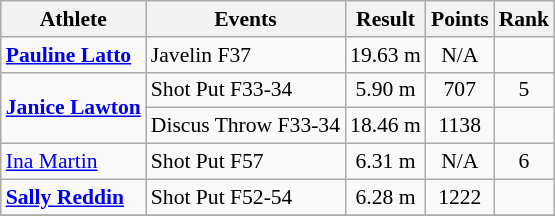<table class=wikitable style="font-size:90%">
<tr>
<th>Athlete</th>
<th>Events</th>
<th>Result</th>
<th>Points</th>
<th>Rank</th>
</tr>
<tr>
<td><strong><a href='#'>Pauline Latto</a></strong></td>
<td>Javelin F37</td>
<td align="center">19.63 m</td>
<td align="center">N/A</td>
<td align="center"></td>
</tr>
<tr>
<td rowspan="2"><strong><a href='#'>Janice Lawton</a></strong></td>
<td>Shot Put F33-34</td>
<td align="center">5.90 m</td>
<td align="center">707</td>
<td align="center">5</td>
</tr>
<tr>
<td>Discus Throw F33-34</td>
<td align="center">18.46 m</td>
<td align="center">1138</td>
<td align="center"></td>
</tr>
<tr>
<td><a href='#'>Ina Martin</a></td>
<td>Shot Put F57</td>
<td align="center">6.31 m</td>
<td align="center">N/A</td>
<td align="center">6</td>
</tr>
<tr>
<td><strong><a href='#'>Sally Reddin</a></strong></td>
<td>Shot Put F52-54</td>
<td align="center">6.28 m</td>
<td align="center">1222</td>
<td align="center"></td>
</tr>
<tr>
</tr>
</table>
